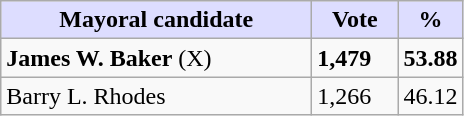<table class="wikitable">
<tr>
<th style="background:#ddf;" width="200px">Mayoral candidate</th>
<th style="background:#ddf;" width="50px">Vote</th>
<th style="background:#ddf;" width="30px">%</th>
</tr>
<tr>
<td><strong>James W. Baker</strong> (X)</td>
<td><strong>1,479</strong></td>
<td><strong>53.88</strong></td>
</tr>
<tr>
<td>Barry L. Rhodes</td>
<td>1,266</td>
<td>46.12</td>
</tr>
</table>
